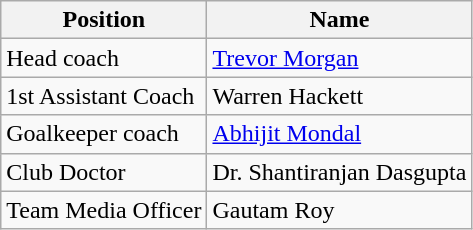<table class="wikitable">
<tr>
<th>Position</th>
<th>Name </th>
</tr>
<tr>
<td>Head coach</td>
<td> <a href='#'>Trevor Morgan</a></td>
</tr>
<tr>
<td>1st Assistant Coach</td>
<td> Warren Hackett</td>
</tr>
<tr>
<td>Goalkeeper coach</td>
<td> <a href='#'>Abhijit Mondal</a></td>
</tr>
<tr>
<td>Club Doctor</td>
<td> Dr. Shantiranjan Dasgupta</td>
</tr>
<tr>
<td>Team Media Officer</td>
<td> Gautam Roy</td>
</tr>
</table>
